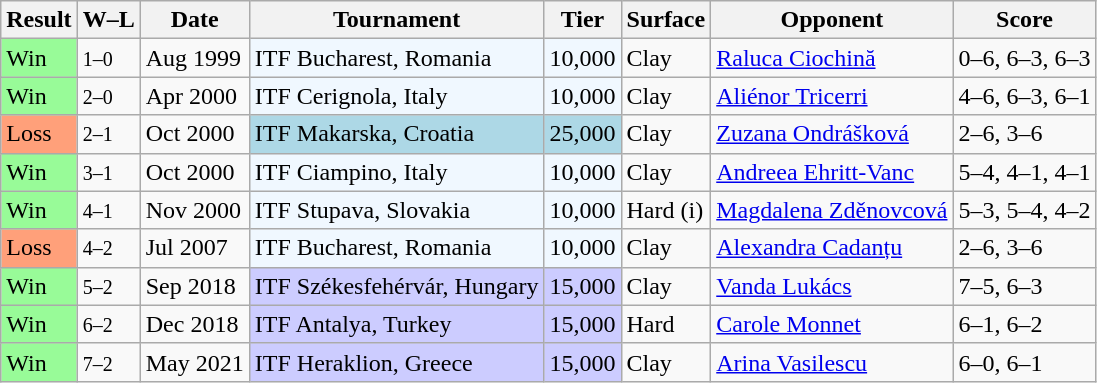<table class="sortable wikitable">
<tr>
<th>Result</th>
<th class="unsortable">W–L</th>
<th>Date</th>
<th>Tournament</th>
<th>Tier</th>
<th>Surface</th>
<th>Opponent</th>
<th class="unsortable">Score</th>
</tr>
<tr>
<td bgcolor="98FB98">Win</td>
<td><small>1–0</small></td>
<td>Aug 1999</td>
<td bgcolor="#f0f8ff">ITF Bucharest, Romania</td>
<td bgcolor="#f0f8ff">10,000</td>
<td>Clay</td>
<td> <a href='#'>Raluca Ciochină</a></td>
<td>0–6, 6–3, 6–3</td>
</tr>
<tr>
<td bgcolor="98FB98">Win</td>
<td><small>2–0</small></td>
<td>Apr 2000</td>
<td bgcolor="#f0f8ff">ITF Cerignola, Italy</td>
<td bgcolor="#f0f8ff">10,000</td>
<td>Clay</td>
<td> <a href='#'>Aliénor Tricerri</a></td>
<td>4–6, 6–3, 6–1</td>
</tr>
<tr>
<td bgcolor="FFA07A">Loss</td>
<td><small>2–1</small></td>
<td>Oct 2000</td>
<td bgcolor="lightblue">ITF Makarska, Croatia</td>
<td bgcolor="lightblue">25,000</td>
<td>Clay</td>
<td> <a href='#'>Zuzana Ondrášková</a></td>
<td>2–6, 3–6</td>
</tr>
<tr>
<td bgcolor="98FB98">Win</td>
<td><small>3–1</small></td>
<td>Oct 2000</td>
<td bgcolor="#f0f8ff">ITF Ciampino, Italy</td>
<td bgcolor="#f0f8ff">10,000</td>
<td>Clay</td>
<td> <a href='#'>Andreea Ehritt-Vanc</a></td>
<td>5–4, 4–1, 4–1</td>
</tr>
<tr>
<td bgcolor="98FB98">Win</td>
<td><small>4–1</small></td>
<td>Nov 2000</td>
<td bgcolor="#f0f8ff">ITF Stupava, Slovakia</td>
<td bgcolor="#f0f8ff">10,000</td>
<td>Hard (i)</td>
<td> <a href='#'>Magdalena Zděnovcová</a></td>
<td>5–3, 5–4, 4–2</td>
</tr>
<tr>
<td bgcolor="FFA07A">Loss</td>
<td><small>4–2</small></td>
<td>Jul 2007</td>
<td bgcolor="#f0f8ff">ITF Bucharest, Romania</td>
<td bgcolor="#f0f8ff">10,000</td>
<td>Clay</td>
<td> <a href='#'>Alexandra Cadanțu</a></td>
<td>2–6, 3–6</td>
</tr>
<tr>
<td bgcolor="98FB98">Win</td>
<td><small>5–2</small></td>
<td>Sep 2018</td>
<td bgcolor=#ccf>ITF Székesfehérvár, Hungary</td>
<td bgcolor=#ccf>15,000</td>
<td>Clay</td>
<td> <a href='#'>Vanda Lukács</a></td>
<td>7–5, 6–3</td>
</tr>
<tr>
<td bgcolor="98FB98">Win</td>
<td><small>6–2</small></td>
<td>Dec 2018</td>
<td bgcolor=#ccf>ITF Antalya, Turkey</td>
<td bgcolor=#ccf>15,000</td>
<td>Hard</td>
<td> <a href='#'>Carole Monnet</a></td>
<td>6–1, 6–2</td>
</tr>
<tr>
<td bgcolor="98FB98">Win</td>
<td><small>7–2</small></td>
<td>May 2021</td>
<td bgcolor=#ccf>ITF Heraklion, Greece</td>
<td bgcolor=#ccf>15,000</td>
<td>Clay</td>
<td> <a href='#'>Arina Vasilescu</a></td>
<td>6–0, 6–1</td>
</tr>
</table>
